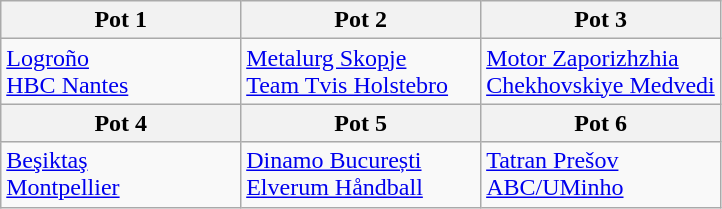<table class="wikitable">
<tr>
<th style="width:33.3%;">Pot 1</th>
<th style="width:33.3%;">Pot 2</th>
<th style="width:33.3%;">Pot 3</th>
</tr>
<tr>
<td valign="top"> <a href='#'>Logroño</a><br> <a href='#'>HBC Nantes</a></td>
<td valign="top"> <a href='#'>Metalurg Skopje</a><br> <a href='#'>Team Tvis Holstebro</a></td>
<td valign="top"> <a href='#'>Motor Zaporizhzhia</a><br> <a href='#'>Chekhovskiye Medvedi</a></td>
</tr>
<tr>
<th>Pot 4</th>
<th>Pot 5</th>
<th>Pot 6</th>
</tr>
<tr>
<td valign="top"> <a href='#'>Beşiktaş</a><br> <a href='#'>Montpellier</a></td>
<td valign="top"> <a href='#'>Dinamo București</a><br> <a href='#'>Elverum Håndball</a></td>
<td valign="top"> <a href='#'>Tatran Prešov</a><br> <a href='#'>ABC/UMinho</a></td>
</tr>
</table>
